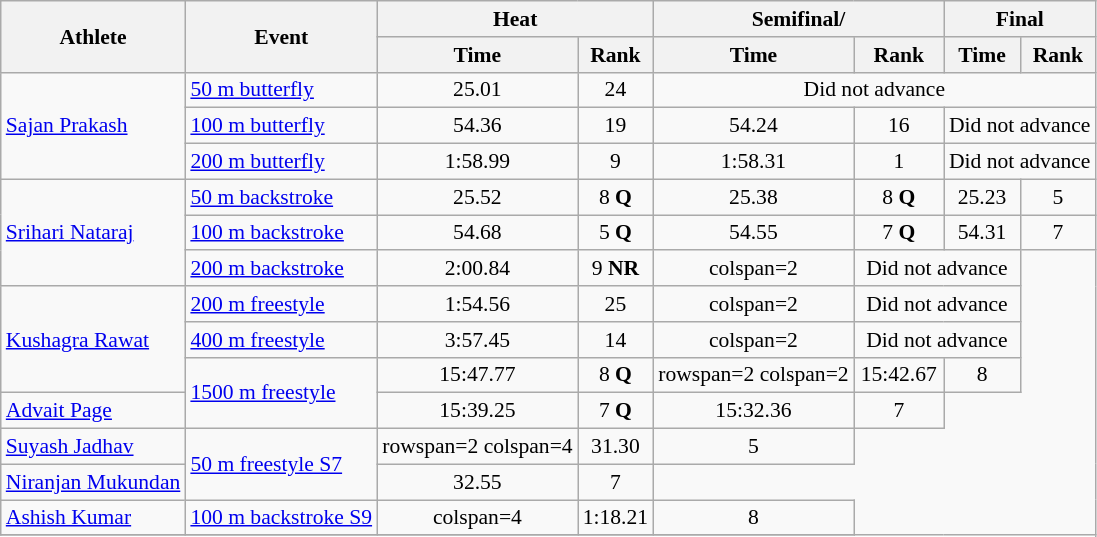<table class=wikitable style="text-align:center; font-size:90%">
<tr>
<th rowspan="2">Athlete</th>
<th rowspan="2">Event</th>
<th colspan="2">Heat</th>
<th colspan="2">Semifinal/</th>
<th colspan="2">Final</th>
</tr>
<tr>
<th>Time</th>
<th>Rank</th>
<th>Time</th>
<th>Rank</th>
<th>Time</th>
<th>Rank</th>
</tr>
<tr>
<td rowspan="3" align=left><a href='#'>Sajan Prakash</a></td>
<td align=left><a href='#'>50 m butterfly</a></td>
<td>25.01</td>
<td>24</td>
<td colspan="4">Did not advance</td>
</tr>
<tr>
<td align=left><a href='#'>100 m butterfly</a></td>
<td>54.36</td>
<td>19</td>
<td>54.24</td>
<td>16</td>
<td colspan="2">Did not advance</td>
</tr>
<tr>
<td align=left><a href='#'>200 m butterfly</a></td>
<td>1:58.99</td>
<td>9</td>
<td>1:58.31</td>
<td>1</td>
<td colspan="2">Did not advance</td>
</tr>
<tr>
<td rowspan="3" align=left><a href='#'>Srihari Nataraj</a></td>
<td align=left><a href='#'>50 m backstroke</a></td>
<td>25.52</td>
<td>8 <strong>Q</strong></td>
<td>25.38</td>
<td>8 <strong>Q</strong></td>
<td>25.23</td>
<td>5</td>
</tr>
<tr>
<td align=left><a href='#'>100 m backstroke</a></td>
<td>54.68</td>
<td>5 <strong>Q</strong></td>
<td>54.55</td>
<td>7 <strong>Q</strong></td>
<td>54.31</td>
<td>7</td>
</tr>
<tr>
<td align=left><a href='#'>200 m backstroke</a></td>
<td>2:00.84</td>
<td>9 <strong>NR</strong></td>
<td>colspan=2 </td>
<td colspan="2">Did not advance</td>
</tr>
<tr>
<td rowspan="3" align=left><a href='#'>Kushagra Rawat</a></td>
<td align=left><a href='#'>200 m freestyle</a></td>
<td>1:54.56</td>
<td>25</td>
<td>colspan=2 </td>
<td colspan="2">Did not advance</td>
</tr>
<tr>
<td align=left><a href='#'>400 m freestyle</a></td>
<td>3:57.45</td>
<td>14</td>
<td>colspan=2 </td>
<td colspan=2>Did not advance</td>
</tr>
<tr>
<td align=left rowspan=2><a href='#'>1500 m freestyle</a></td>
<td>15:47.77</td>
<td>8 <strong>Q</strong></td>
<td>rowspan=2 colspan=2 </td>
<td>15:42.67</td>
<td>8</td>
</tr>
<tr>
<td align=left><a href='#'>Advait Page</a></td>
<td>15:39.25</td>
<td>7 <strong>Q</strong></td>
<td>15:32.36</td>
<td>7</td>
</tr>
<tr>
<td align=left><a href='#'>Suyash Jadhav</a></td>
<td align=left rowspan="2"><a href='#'>50 m freestyle S7</a></td>
<td>rowspan=2 colspan=4 </td>
<td>31.30</td>
<td>5</td>
</tr>
<tr>
<td align=left><a href='#'>Niranjan Mukundan</a></td>
<td>32.55</td>
<td>7</td>
</tr>
<tr>
<td align=left><a href='#'>Ashish Kumar</a></td>
<td align=left rowspan="1"><a href='#'>100 m backstroke S9</a></td>
<td>colspan=4 </td>
<td>1:18.21</td>
<td>8</td>
</tr>
<tr>
</tr>
</table>
